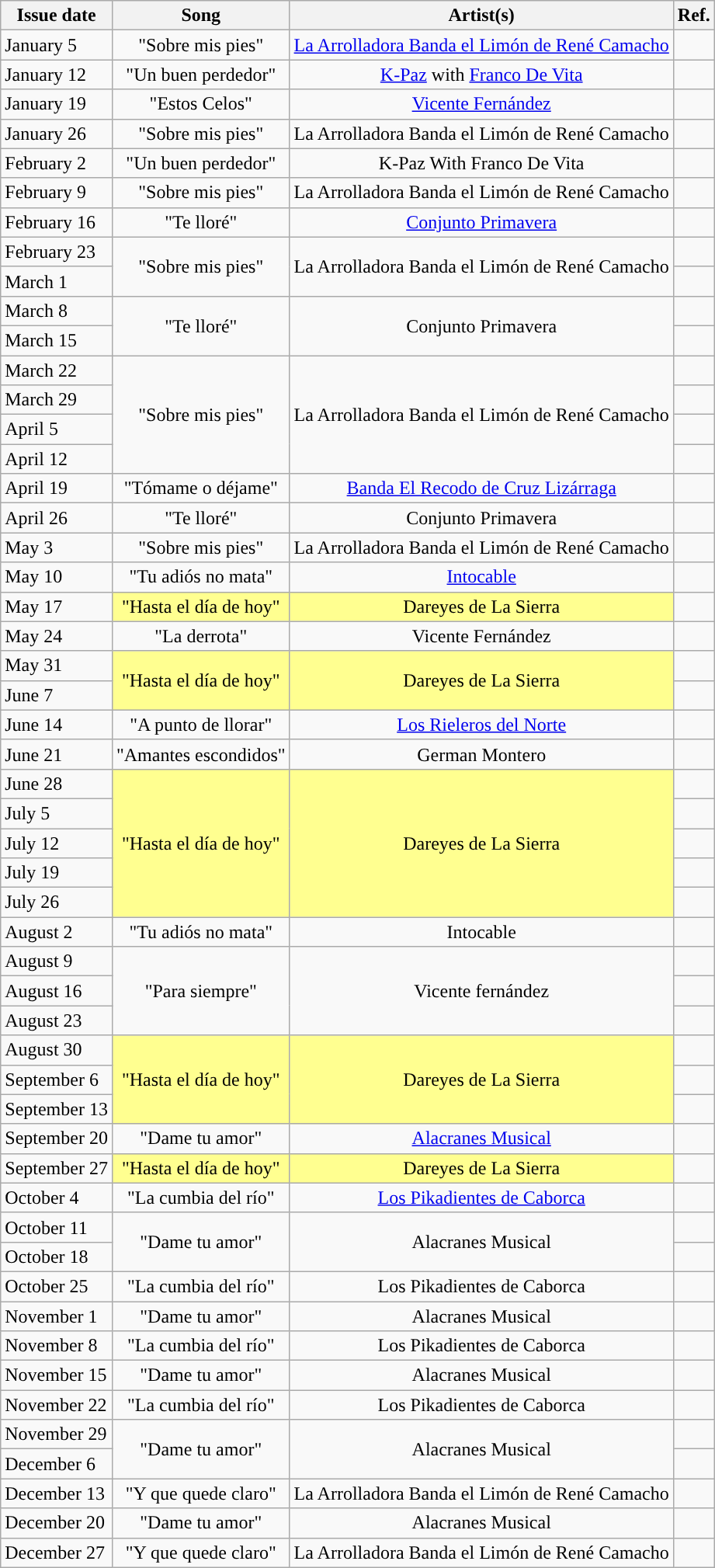<table class="wikitable">
<tr>
<th>Issue date</th>
<th>Song</th>
<th>Artist(s)</th>
<th>Ref.</th>
</tr>
<tr>
<td>January 5</td>
<td style="text-align: center;">"Sobre mis pies"</td>
<td style="text-align: center;"><a href='#'>La Arrolladora Banda el Limón de René Camacho</a></td>
<td style="text-align: center;"></td>
</tr>
<tr>
<td>January 12</td>
<td style="text-align: center;">"Un buen perdedor"</td>
<td style="text-align: center;"><a href='#'>K-Paz</a> with <a href='#'>Franco De Vita</a></td>
<td style="text-align: center;"></td>
</tr>
<tr>
<td>January 19</td>
<td style="text-align: center;">"Estos Celos"</td>
<td style="text-align: center;"><a href='#'>Vicente Fernández</a></td>
<td style="text-align: center;"></td>
</tr>
<tr>
<td>January 26</td>
<td style="text-align: center;">"Sobre mis pies"</td>
<td style="text-align: center;">La Arrolladora Banda el Limón de René Camacho</td>
<td style="text-align: center;"></td>
</tr>
<tr>
<td>February 2</td>
<td style="text-align: center;">"Un buen perdedor"</td>
<td style="text-align: center;">K-Paz With Franco De Vita</td>
<td style="text-align: center;"></td>
</tr>
<tr>
<td>February 9</td>
<td style="text-align: center;">"Sobre mis pies"</td>
<td style="text-align: center;">La Arrolladora Banda el Limón de René Camacho</td>
<td style="text-align: center;"></td>
</tr>
<tr>
<td>February 16</td>
<td style="text-align: center;">"Te lloré"</td>
<td style="text-align: center;"><a href='#'>Conjunto Primavera</a></td>
<td style="text-align: center;"></td>
</tr>
<tr>
<td>February 23</td>
<td style="text-align: center; "rowspan="2">"Sobre mis pies"</td>
<td style="text-align: center;" rowspan="2">La Arrolladora Banda el Limón de René Camacho</td>
<td style="text-align: center;"></td>
</tr>
<tr>
<td>March 1</td>
<td style="text-align: center;"></td>
</tr>
<tr>
<td>March 8</td>
<td style="text-align: center; "rowspan="2">"Te lloré"</td>
<td style="text-align: center; "rowspan="2">Conjunto Primavera</td>
<td style="text-align: center;"></td>
</tr>
<tr>
<td>March 15</td>
<td style="text-align: center;"></td>
</tr>
<tr>
<td>March 22</td>
<td style="text-align: center; "rowspan="4">"Sobre mis pies"</td>
<td style="text-align: center; "rowspan="4">La Arrolladora Banda el Limón de René Camacho</td>
<td style="text-align: center;"></td>
</tr>
<tr>
<td>March 29</td>
<td style="text-align: center;"></td>
</tr>
<tr>
<td>April 5</td>
<td style="text-align: center;"></td>
</tr>
<tr>
<td>April 12</td>
<td style="text-align: center;"></td>
</tr>
<tr>
<td>April 19</td>
<td style="text-align: center;">"Tómame o déjame"</td>
<td style="text-align: center;"><a href='#'>Banda El Recodo de Cruz Lizárraga</a></td>
<td style="text-align: center;"></td>
</tr>
<tr>
<td>April 26</td>
<td style="text-align: center;">"Te lloré"</td>
<td style="text-align: center;">Conjunto Primavera</td>
<td style="text-align: center;"></td>
</tr>
<tr>
<td>May 3</td>
<td style="text-align: center;">"Sobre mis pies"</td>
<td style="text-align: center;">La Arrolladora Banda el Limón de René Camacho</td>
<td style="text-align: center;"></td>
</tr>
<tr>
<td>May 10</td>
<td style="text-align: center;">"Tu adiós no mata"</td>
<td style="text-align: center;"><a href='#'>Intocable</a></td>
<td style="text-align: center;"></td>
</tr>
<tr>
<td>May 17</td>
<td bgcolor=#FFFF90 style="text-align: center;">"Hasta el día de hoy"</td>
<td bgcolor=#FFFF90 style="text-align: center;">Dareyes de La Sierra</td>
<td style="text-align: center;"></td>
</tr>
<tr>
<td>May 24</td>
<td style="text-align: center;">"La derrota"</td>
<td style="text-align: center;">Vicente Fernández</td>
<td style="text-align: center;"></td>
</tr>
<tr>
<td>May 31</td>
<td bgcolor=#FFFF90 style="text-align: center;" rowspan="2">"Hasta el día de hoy"</td>
<td bgcolor=#FFFF90 style="text-align: center;" rowspan="2">Dareyes de La Sierra</td>
<td style="text-align: center;"></td>
</tr>
<tr>
<td>June 7</td>
<td style="text-align: center;"></td>
</tr>
<tr>
<td>June 14</td>
<td style="text-align: center;">"A punto de llorar"</td>
<td style="text-align: center;"><a href='#'>Los Rieleros del Norte</a></td>
<td style="text-align: center;"></td>
</tr>
<tr>
<td>June 21</td>
<td style="text-align: center;">"Amantes escondidos"</td>
<td style="text-align: center;">German Montero</td>
<td style="text-align: center;"></td>
</tr>
<tr>
<td>June 28</td>
<td bgcolor=#FFFF90 style="text-align: center;" rowspan="5">"Hasta el día de hoy"</td>
<td bgcolor=#FFFF90 style="text-align: center;" rowspan="5">Dareyes de La Sierra</td>
<td style="text-align: center;"></td>
</tr>
<tr>
<td>July 5</td>
<td style="text-align: center;"></td>
</tr>
<tr>
<td>July 12</td>
<td style="text-align: center;"></td>
</tr>
<tr>
<td>July 19</td>
<td style="text-align: center;"></td>
</tr>
<tr>
<td>July 26</td>
<td style="text-align: center;"></td>
</tr>
<tr>
<td>August 2</td>
<td style="text-align: center;">"Tu adiós no mata"</td>
<td style="text-align: center;">Intocable</td>
<td style="text-align: center;"></td>
</tr>
<tr>
<td>August 9</td>
<td style="text-align: center;" rowspan="3">"Para siempre"</td>
<td style="text-align: center;" rowspan="3">Vicente fernández</td>
<td style="text-align: center;"></td>
</tr>
<tr>
<td>August 16</td>
<td style="text-align: center;"></td>
</tr>
<tr>
<td>August 23</td>
<td style="text-align: center;"></td>
</tr>
<tr>
<td>August 30</td>
<td bgcolor=#FFFF90 style="text-align: center;" rowspan="3">"Hasta el día de hoy"</td>
<td bgcolor=#FFFF90 style="text-align: center;" rowspan="3">Dareyes de La Sierra</td>
<td style="text-align: center;"></td>
</tr>
<tr>
<td>September 6</td>
<td style="text-align: center;"></td>
</tr>
<tr>
<td>September 13</td>
<td style="text-align: center;"></td>
</tr>
<tr>
<td>September 20</td>
<td style="text-align: center;">"Dame tu amor"</td>
<td style="text-align: center;"><a href='#'>Alacranes Musical</a></td>
<td style="text-align: center;"></td>
</tr>
<tr>
<td>September 27</td>
<td bgcolor=#FFFF90 style="text-align: center;">"Hasta el día de hoy"</td>
<td bgcolor=#FFFF90 style="text-align: center;">Dareyes de La Sierra</td>
<td style="text-align: center;"></td>
</tr>
<tr>
<td>October 4</td>
<td style="text-align: center;">"La cumbia del río"</td>
<td style="text-align: center;"><a href='#'>Los Pikadientes de Caborca</a></td>
<td style="text-align: center;"></td>
</tr>
<tr>
<td>October 11</td>
<td style="text-align: center;" rowspan="2">"Dame tu amor"</td>
<td style="text-align: center;" rowspan="2">Alacranes Musical</td>
<td style="text-align: center;"></td>
</tr>
<tr>
<td>October 18</td>
<td style="text-align: center;"></td>
</tr>
<tr>
<td>October 25</td>
<td style="text-align: center;">"La cumbia del río"</td>
<td style="text-align: center;">Los Pikadientes de Caborca</td>
<td style="text-align: center;"></td>
</tr>
<tr>
<td>November 1</td>
<td style="text-align: center;">"Dame tu amor"</td>
<td style="text-align: center;">Alacranes Musical</td>
<td style="text-align: center;"></td>
</tr>
<tr>
<td>November 8</td>
<td style="text-align: center;">"La cumbia del río"</td>
<td style="text-align: center;">Los Pikadientes de Caborca</td>
<td style="text-align: center;"></td>
</tr>
<tr>
<td>November 15</td>
<td style="text-align: center;">"Dame tu amor"</td>
<td style="text-align: center;">Alacranes Musical</td>
<td style="text-align: center;"></td>
</tr>
<tr>
<td>November 22</td>
<td style="text-align: center;">"La cumbia del río"</td>
<td style="text-align: center;">Los Pikadientes de Caborca</td>
<td style="text-align: center;"></td>
</tr>
<tr>
<td>November 29</td>
<td style="text-align: center;" rowspan="2">"Dame tu amor"</td>
<td style="text-align: center;" rowspan="2">Alacranes Musical</td>
<td style="text-align: center;"></td>
</tr>
<tr>
<td>December 6</td>
<td style="text-align: center;"></td>
</tr>
<tr>
<td>December 13</td>
<td style="text-align: center;">"Y que quede claro"</td>
<td style="text-align: center;">La Arrolladora Banda el Limón de René Camacho</td>
<td style="text-align: center;"></td>
</tr>
<tr>
<td>December 20</td>
<td style="text-align: center;">"Dame tu amor"</td>
<td style="text-align: center;">Alacranes Musical</td>
<td style="text-align: center;"></td>
</tr>
<tr>
<td>December 27</td>
<td style="text-align: center;">"Y que quede claro"</td>
<td style="text-align: center;">La Arrolladora Banda el Limón de René Camacho</td>
<td style="text-align: center;"></td>
</tr>
</table>
